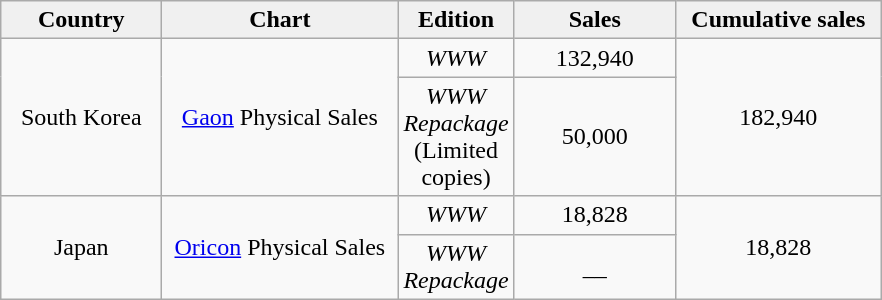<table class="wikitable" style="text-align:center;">
<tr>
<th style="background:#f0f0f0;" width="100px">Country</th>
<th style="background:#f0f0f0;" width="150px">Chart</th>
<th style="background:#f0f0f0;" width="70px">Edition</th>
<th style="background:#f0f0f0;" width="100px">Sales</th>
<th style="background:#f0f0f0;" width="130px">Cumulative sales</th>
</tr>
<tr>
<td rowspan="2">South Korea</td>
<td rowspan="2"><a href='#'>Gaon</a> Physical Sales</td>
<td><em>WWW</em></td>
<td>132,940</td>
<td rowspan="2">182,940</td>
</tr>
<tr>
<td><em>WWW Repackage</em> (Limited copies)</td>
<td>50,000</td>
</tr>
<tr>
<td rowspan="2">Japan</td>
<td rowspan="2"><a href='#'>Oricon</a> Physical Sales</td>
<td><em>WWW</em></td>
<td>18,828</td>
<td rowspan="2">18,828</td>
</tr>
<tr>
<td><em>WWW Repackage</em></td>
<td>__</td>
</tr>
</table>
